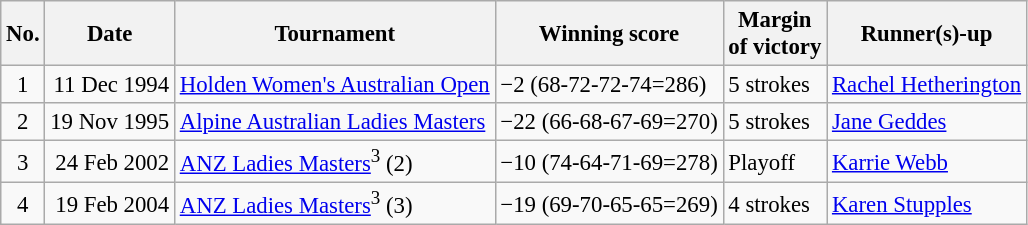<table class="wikitable" style="font-size:95%;">
<tr>
<th>No.</th>
<th>Date</th>
<th>Tournament</th>
<th>Winning score</th>
<th>Margin<br>of victory</th>
<th>Runner(s)-up</th>
</tr>
<tr>
<td align=center>1</td>
<td align=right>11 Dec 1994</td>
<td><a href='#'>Holden Women's Australian Open</a></td>
<td>−2 (68-72-72-74=286)</td>
<td>5 strokes</td>
<td> <a href='#'>Rachel Hetherington</a></td>
</tr>
<tr>
<td align=center>2</td>
<td align=right>19 Nov 1995</td>
<td><a href='#'>Alpine Australian Ladies Masters</a></td>
<td>−22 (66-68-67-69=270)</td>
<td>5 strokes</td>
<td> <a href='#'>Jane Geddes</a></td>
</tr>
<tr>
<td align=center>3</td>
<td align=right>24 Feb 2002</td>
<td><a href='#'>ANZ Ladies Masters</a><sup>3</sup> (2)</td>
<td>−10 (74-64-71-69=278)</td>
<td>Playoff</td>
<td> <a href='#'>Karrie Webb</a></td>
</tr>
<tr>
<td align=center>4</td>
<td align=right>19 Feb 2004</td>
<td><a href='#'>ANZ Ladies Masters</a><sup>3</sup> (3)</td>
<td>−19 (69-70-65-65=269)</td>
<td>4 strokes</td>
<td> <a href='#'>Karen Stupples</a></td>
</tr>
</table>
